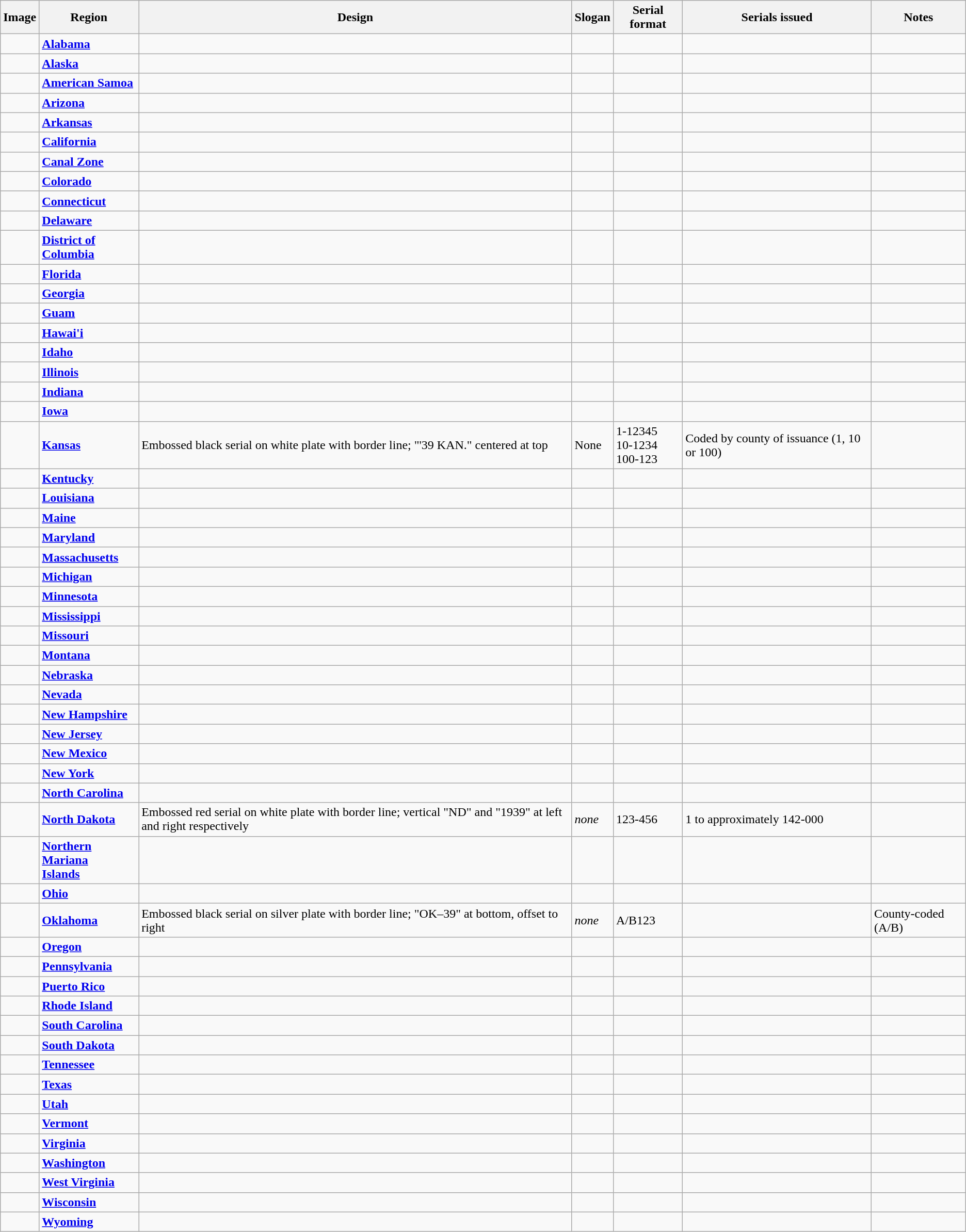<table class="wikitable">
<tr>
<th>Image</th>
<th>Region</th>
<th>Design</th>
<th>Slogan</th>
<th>Serial format</th>
<th>Serials issued</th>
<th>Notes</th>
</tr>
<tr>
<td></td>
<td><strong><a href='#'>Alabama</a></strong></td>
<td></td>
<td></td>
<td></td>
<td></td>
<td></td>
</tr>
<tr>
<td></td>
<td><strong><a href='#'>Alaska</a></strong></td>
<td></td>
<td></td>
<td></td>
<td></td>
<td></td>
</tr>
<tr>
<td></td>
<td><strong><a href='#'>American Samoa</a></strong></td>
<td></td>
<td></td>
<td></td>
<td></td>
<td></td>
</tr>
<tr>
<td></td>
<td><strong><a href='#'>Arizona</a></strong></td>
<td></td>
<td></td>
<td></td>
<td></td>
<td></td>
</tr>
<tr>
<td></td>
<td><strong><a href='#'>Arkansas</a></strong></td>
<td></td>
<td></td>
<td></td>
<td></td>
<td></td>
</tr>
<tr>
<td></td>
<td><strong><a href='#'>California</a></strong></td>
<td></td>
<td></td>
<td></td>
<td></td>
<td></td>
</tr>
<tr>
<td></td>
<td><strong><a href='#'>Canal Zone</a></strong></td>
<td></td>
<td></td>
<td></td>
<td></td>
<td></td>
</tr>
<tr>
<td></td>
<td><strong><a href='#'>Colorado</a></strong></td>
<td></td>
<td></td>
<td></td>
<td></td>
<td></td>
</tr>
<tr>
<td></td>
<td><strong><a href='#'>Connecticut</a></strong></td>
<td></td>
<td></td>
<td></td>
<td></td>
<td></td>
</tr>
<tr>
<td></td>
<td><strong><a href='#'>Delaware</a></strong></td>
<td></td>
<td></td>
<td></td>
<td></td>
<td></td>
</tr>
<tr>
<td></td>
<td><strong><a href='#'>District of<br>Columbia</a></strong></td>
<td></td>
<td></td>
<td></td>
<td></td>
<td></td>
</tr>
<tr>
<td></td>
<td><strong><a href='#'>Florida</a></strong></td>
<td></td>
<td></td>
<td></td>
<td></td>
<td></td>
</tr>
<tr>
<td></td>
<td><strong><a href='#'>Georgia</a></strong></td>
<td></td>
<td></td>
<td></td>
<td></td>
<td></td>
</tr>
<tr>
<td></td>
<td><strong><a href='#'>Guam</a></strong></td>
<td></td>
<td></td>
<td></td>
<td></td>
<td></td>
</tr>
<tr>
<td></td>
<td><strong><a href='#'>Hawai'i</a></strong></td>
<td></td>
<td></td>
<td></td>
<td></td>
<td></td>
</tr>
<tr>
<td></td>
<td><strong><a href='#'>Idaho</a></strong></td>
<td></td>
<td></td>
<td></td>
<td></td>
<td></td>
</tr>
<tr>
<td></td>
<td><strong><a href='#'>Illinois</a></strong></td>
<td></td>
<td></td>
<td></td>
<td></td>
<td></td>
</tr>
<tr>
<td></td>
<td><strong><a href='#'>Indiana</a></strong></td>
<td></td>
<td></td>
<td></td>
<td></td>
<td></td>
</tr>
<tr>
<td></td>
<td><strong><a href='#'>Iowa</a></strong></td>
<td></td>
<td></td>
<td></td>
<td></td>
<td></td>
</tr>
<tr>
<td></td>
<td><strong><a href='#'>Kansas</a></strong></td>
<td>Embossed black serial on white plate with border line; "'39 KAN." centered at top</td>
<td>None</td>
<td>1-12345<br>10-1234<br>100-123</td>
<td>Coded by county of issuance (1, 10 or 100)</td>
<td></td>
</tr>
<tr>
<td></td>
<td><strong><a href='#'>Kentucky</a></strong></td>
<td></td>
<td></td>
<td></td>
<td></td>
<td></td>
</tr>
<tr>
<td></td>
<td><strong><a href='#'>Louisiana</a></strong></td>
<td></td>
<td></td>
<td></td>
<td></td>
<td></td>
</tr>
<tr>
<td></td>
<td><strong><a href='#'>Maine</a></strong></td>
<td></td>
<td></td>
<td></td>
<td></td>
<td></td>
</tr>
<tr>
<td></td>
<td><strong><a href='#'>Maryland</a></strong></td>
<td></td>
<td></td>
<td></td>
<td></td>
<td></td>
</tr>
<tr>
<td></td>
<td><strong><a href='#'>Massachusetts</a></strong></td>
<td></td>
<td></td>
<td></td>
<td></td>
<td></td>
</tr>
<tr>
<td></td>
<td><strong><a href='#'>Michigan</a></strong></td>
<td></td>
<td></td>
<td></td>
<td></td>
<td></td>
</tr>
<tr>
<td></td>
<td><strong><a href='#'>Minnesota</a></strong></td>
<td></td>
<td></td>
<td></td>
<td></td>
<td></td>
</tr>
<tr>
<td></td>
<td><strong><a href='#'>Mississippi</a></strong></td>
<td></td>
<td></td>
<td></td>
<td></td>
<td></td>
</tr>
<tr>
<td></td>
<td><strong><a href='#'>Missouri</a></strong></td>
<td></td>
<td></td>
<td></td>
<td></td>
<td></td>
</tr>
<tr>
<td></td>
<td><strong><a href='#'>Montana</a></strong></td>
<td></td>
<td></td>
<td></td>
<td></td>
<td></td>
</tr>
<tr>
<td></td>
<td><strong><a href='#'>Nebraska</a></strong></td>
<td></td>
<td></td>
<td></td>
<td></td>
<td></td>
</tr>
<tr>
<td></td>
<td><strong><a href='#'>Nevada</a></strong></td>
<td></td>
<td></td>
<td></td>
<td></td>
<td></td>
</tr>
<tr>
<td></td>
<td><strong><a href='#'>New Hampshire</a></strong></td>
<td></td>
<td></td>
<td></td>
<td></td>
<td></td>
</tr>
<tr>
<td></td>
<td><strong><a href='#'>New Jersey</a></strong></td>
<td></td>
<td></td>
<td></td>
<td></td>
<td></td>
</tr>
<tr>
<td></td>
<td><strong><a href='#'>New Mexico</a></strong></td>
<td></td>
<td></td>
<td></td>
<td></td>
<td></td>
</tr>
<tr>
<td></td>
<td><strong><a href='#'>New York</a></strong></td>
<td></td>
<td></td>
<td></td>
<td></td>
<td></td>
</tr>
<tr>
<td></td>
<td><strong><a href='#'>North Carolina</a></strong></td>
<td></td>
<td></td>
<td></td>
<td></td>
<td></td>
</tr>
<tr>
<td></td>
<td><strong><a href='#'>North Dakota</a></strong></td>
<td>Embossed red serial on white plate with border line; vertical "ND" and "1939" at left and right respectively</td>
<td><em>none</em></td>
<td>123-456</td>
<td>1 to approximately 142-000</td>
<td></td>
</tr>
<tr>
<td></td>
<td><strong><a href='#'>Northern Mariana<br> Islands</a></strong></td>
<td></td>
<td></td>
<td></td>
<td></td>
<td></td>
</tr>
<tr>
<td></td>
<td><strong><a href='#'>Ohio</a></strong></td>
<td></td>
<td></td>
<td></td>
<td></td>
<td></td>
</tr>
<tr>
<td></td>
<td><strong><a href='#'>Oklahoma</a></strong></td>
<td>Embossed black serial on silver plate with border line; "OK–39" at bottom, offset to right</td>
<td><em>none</em></td>
<td>A/B123</td>
<td></td>
<td>County-coded (A/B)</td>
</tr>
<tr>
<td></td>
<td><strong><a href='#'>Oregon</a></strong></td>
<td></td>
<td></td>
<td></td>
<td></td>
<td></td>
</tr>
<tr>
<td></td>
<td><strong><a href='#'>Pennsylvania</a></strong></td>
<td></td>
<td></td>
<td></td>
<td></td>
<td></td>
</tr>
<tr>
<td></td>
<td><strong><a href='#'>Puerto Rico</a></strong></td>
<td></td>
<td></td>
<td></td>
<td></td>
<td></td>
</tr>
<tr>
<td></td>
<td><strong><a href='#'>Rhode Island</a></strong></td>
<td></td>
<td></td>
<td></td>
<td></td>
<td></td>
</tr>
<tr>
<td></td>
<td><strong><a href='#'>South Carolina</a></strong></td>
<td></td>
<td></td>
<td></td>
<td></td>
<td></td>
</tr>
<tr>
<td></td>
<td><strong><a href='#'>South Dakota</a></strong></td>
<td></td>
<td></td>
<td></td>
<td></td>
<td></td>
</tr>
<tr>
<td></td>
<td><strong><a href='#'>Tennessee</a></strong></td>
<td></td>
<td></td>
<td></td>
<td></td>
<td></td>
</tr>
<tr>
<td></td>
<td><strong><a href='#'>Texas</a></strong></td>
<td></td>
<td></td>
<td></td>
<td></td>
<td></td>
</tr>
<tr>
<td></td>
<td><strong><a href='#'>Utah</a></strong></td>
<td></td>
<td></td>
<td></td>
<td></td>
<td></td>
</tr>
<tr>
<td></td>
<td><strong><a href='#'>Vermont</a></strong></td>
<td></td>
<td></td>
<td></td>
<td></td>
<td></td>
</tr>
<tr>
<td></td>
<td><strong><a href='#'>Virginia</a></strong></td>
<td></td>
<td></td>
<td></td>
<td></td>
<td></td>
</tr>
<tr>
<td></td>
<td><strong><a href='#'>Washington</a></strong></td>
<td></td>
<td></td>
<td></td>
<td></td>
<td></td>
</tr>
<tr>
<td></td>
<td><strong><a href='#'>West Virginia</a></strong></td>
<td></td>
<td></td>
<td></td>
<td></td>
<td></td>
</tr>
<tr>
<td></td>
<td><strong><a href='#'>Wisconsin</a></strong></td>
<td></td>
<td></td>
<td></td>
<td></td>
<td></td>
</tr>
<tr>
<td></td>
<td><strong><a href='#'>Wyoming</a></strong></td>
<td></td>
<td></td>
<td></td>
<td></td>
<td></td>
</tr>
</table>
